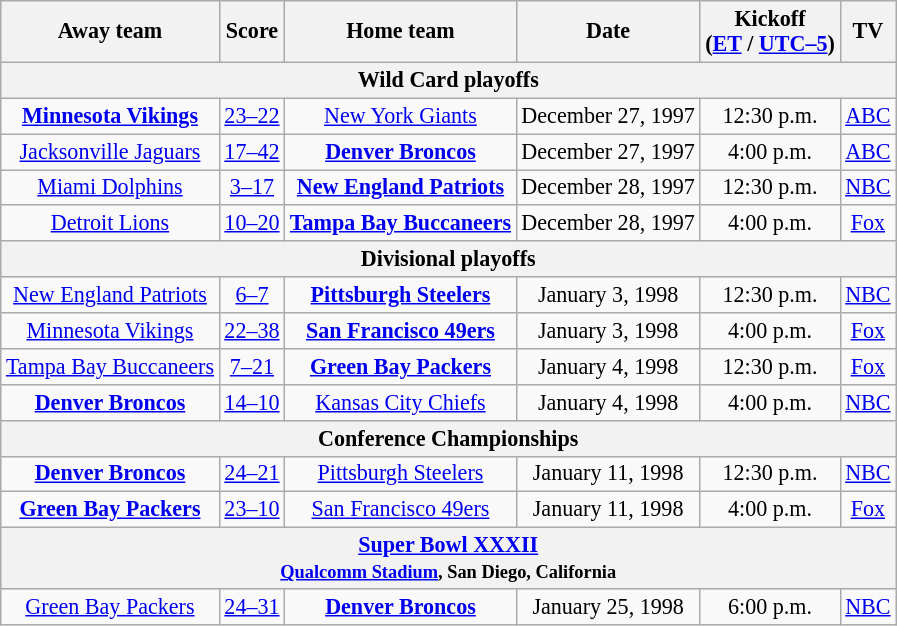<table class="wikitable" style="font-size:92%; text-align:center;">
<tr>
<th>Away team</th>
<th>Score</th>
<th>Home team</th>
<th>Date</th>
<th>Kickoff<br>(<a href='#'>ET</a> / <a href='#'>UTC–5</a>)</th>
<th>TV</th>
</tr>
<tr>
<th colspan="6">Wild Card playoffs</th>
</tr>
<tr>
<td><strong><a href='#'>Minnesota Vikings</a></strong></td>
<td><a href='#'>23–22</a></td>
<td><a href='#'>New York Giants</a></td>
<td>December 27, 1997</td>
<td>12:30 p.m.</td>
<td><a href='#'>ABC</a></td>
</tr>
<tr>
<td><a href='#'>Jacksonville Jaguars</a></td>
<td><a href='#'>17–42</a></td>
<td><strong><a href='#'>Denver Broncos</a></strong></td>
<td>December 27, 1997</td>
<td>4:00 p.m.</td>
<td><a href='#'>ABC</a></td>
</tr>
<tr>
<td><a href='#'>Miami Dolphins</a></td>
<td><a href='#'>3–17</a></td>
<td><strong><a href='#'>New England Patriots</a></strong></td>
<td>December 28, 1997</td>
<td>12:30 p.m.</td>
<td><a href='#'>NBC</a></td>
</tr>
<tr>
<td><a href='#'>Detroit Lions</a></td>
<td><a href='#'>10–20</a></td>
<td><strong><a href='#'>Tampa Bay Buccaneers</a></strong></td>
<td>December 28, 1997</td>
<td>4:00 p.m.</td>
<td><a href='#'>Fox</a></td>
</tr>
<tr>
<th colspan="6">Divisional playoffs</th>
</tr>
<tr>
<td><a href='#'>New England Patriots</a></td>
<td><a href='#'>6–7</a></td>
<td><strong><a href='#'>Pittsburgh Steelers</a></strong></td>
<td>January 3, 1998</td>
<td>12:30 p.m.</td>
<td><a href='#'>NBC</a></td>
</tr>
<tr>
<td><a href='#'>Minnesota Vikings</a></td>
<td><a href='#'>22–38</a></td>
<td><strong><a href='#'>San Francisco 49ers</a></strong></td>
<td>January 3, 1998</td>
<td>4:00 p.m.</td>
<td><a href='#'>Fox</a></td>
</tr>
<tr>
<td><a href='#'>Tampa Bay Buccaneers</a></td>
<td><a href='#'>7–21</a></td>
<td><strong><a href='#'>Green Bay Packers</a></strong></td>
<td>January 4, 1998</td>
<td>12:30 p.m.</td>
<td><a href='#'>Fox</a></td>
</tr>
<tr>
<td><strong><a href='#'>Denver Broncos</a></strong></td>
<td><a href='#'>14–10</a></td>
<td><a href='#'>Kansas City Chiefs</a></td>
<td>January 4, 1998</td>
<td>4:00 p.m.</td>
<td><a href='#'>NBC</a></td>
</tr>
<tr>
<th colspan="6">Conference Championships</th>
</tr>
<tr>
<td><strong><a href='#'>Denver Broncos</a></strong></td>
<td><a href='#'>24–21</a></td>
<td><a href='#'>Pittsburgh Steelers</a></td>
<td>January 11, 1998</td>
<td>12:30 p.m.</td>
<td><a href='#'>NBC</a></td>
</tr>
<tr>
<td><strong><a href='#'>Green Bay Packers</a></strong></td>
<td><a href='#'>23–10</a></td>
<td><a href='#'>San Francisco 49ers</a></td>
<td>January 11, 1998</td>
<td>4:00 p.m.</td>
<td><a href='#'>Fox</a></td>
</tr>
<tr>
<th colspan="6"><a href='#'>Super Bowl XXXII</a><br><small><a href='#'>Qualcomm Stadium</a>, San Diego, California</small></th>
</tr>
<tr>
<td><a href='#'>Green Bay Packers</a></td>
<td><a href='#'>24–31</a></td>
<td><strong><a href='#'>Denver Broncos</a></strong></td>
<td>January 25, 1998</td>
<td>6:00 p.m.</td>
<td><a href='#'>NBC</a></td>
</tr>
</table>
